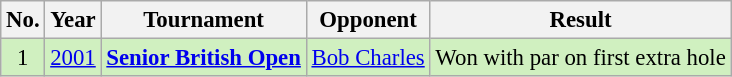<table class="wikitable" style="font-size:95%;">
<tr>
<th>No.</th>
<th>Year</th>
<th>Tournament</th>
<th>Opponent</th>
<th>Result</th>
</tr>
<tr style="background:#D0F0C0;">
<td align=center>1</td>
<td><a href='#'>2001</a></td>
<td><strong><a href='#'>Senior British Open</a></strong></td>
<td> <a href='#'>Bob Charles</a></td>
<td>Won with par on first extra hole</td>
</tr>
</table>
